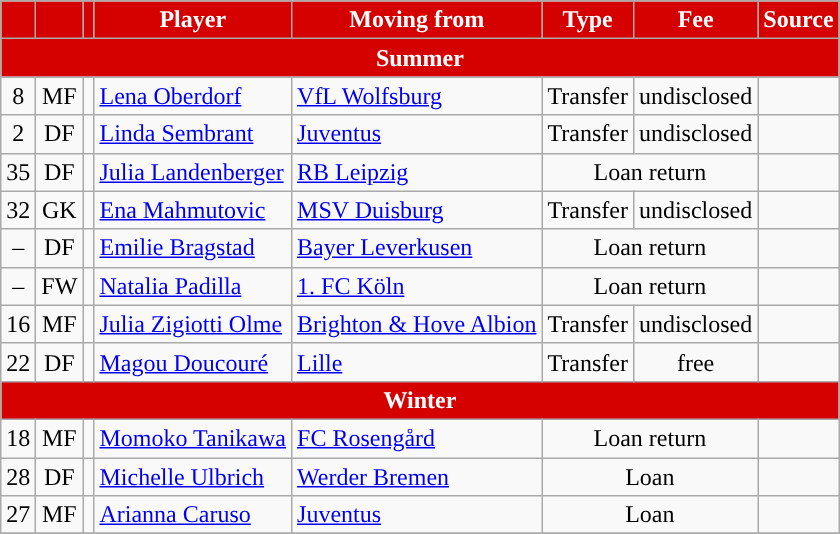<table class="wikitable plainrowheaders sortable" style="text-align:center">
<tr>
<th style="background:#D50000; color:#FFFFFF; "></th>
<th style="background:#D50000; color:#FFFFFF; "></th>
<th style="background:#D50000; color:#FFFFFF; "></th>
<th style="background:#D50000; color:#FFFFFF; ">Player</th>
<th style="background:#D50000; color:#FFFFFF; ">Moving from</th>
<th style="background:#D50000; color:#FFFFFF; ">Type</th>
<th style="background:#D50000; color:#FFFFFF; ">Fee</th>
<th style="background:#D50000; color:#FFFFFF; ">Source</th>
</tr>
<tr>
<th colspan=8 style="background:#D50000; color:#FFFFFF; ">Summer</th>
</tr>
<tr>
<td>8</td>
<td>MF</td>
<td></td>
<td align="left"><a href='#'>Lena Oberdorf</a></td>
<td align="left"> <a href='#'>VfL Wolfsburg</a></td>
<td>Transfer</td>
<td>undisclosed</td>
<td></td>
</tr>
<tr>
<td>2</td>
<td>DF</td>
<td></td>
<td align="left"><a href='#'>Linda Sembrant</a></td>
<td align="left"> <a href='#'>Juventus</a></td>
<td>Transfer</td>
<td>undisclosed</td>
<td></td>
</tr>
<tr>
<td>35</td>
<td>DF</td>
<td></td>
<td align="left"><a href='#'>Julia Landenberger</a></td>
<td align="left"> <a href='#'>RB Leipzig</a></td>
<td colspan=2>Loan return</td>
<td></td>
</tr>
<tr>
<td>32</td>
<td>GK</td>
<td></td>
<td align="left"><a href='#'>Ena Mahmutovic</a></td>
<td align="left"> <a href='#'>MSV Duisburg</a></td>
<td>Transfer</td>
<td>undisclosed</td>
<td></td>
</tr>
<tr>
<td>–</td>
<td>DF</td>
<td></td>
<td align="left"><a href='#'>Emilie Bragstad</a></td>
<td align="left"> <a href='#'>Bayer Leverkusen</a></td>
<td colspan=2>Loan return</td>
<td></td>
</tr>
<tr>
<td>–</td>
<td>FW</td>
<td></td>
<td align="left"><a href='#'>Natalia Padilla</a></td>
<td align="left"> <a href='#'>1. FC Köln</a></td>
<td colspan=2>Loan return</td>
<td></td>
</tr>
<tr>
<td>16</td>
<td>MF</td>
<td></td>
<td align="left"><a href='#'>Julia Zigiotti Olme</a></td>
<td align="left"> <a href='#'>Brighton & Hove Albion</a></td>
<td>Transfer</td>
<td>undisclosed</td>
<td></td>
</tr>
<tr>
<td>22</td>
<td>DF</td>
<td></td>
<td align="left"><a href='#'>Magou Doucouré</a></td>
<td align="left"> <a href='#'>Lille</a></td>
<td>Transfer</td>
<td>free</td>
<td></td>
</tr>
<tr>
<th colspan=8 style="background:#D50000; color:#FFFFFF; ">Winter</th>
</tr>
<tr>
<td>18</td>
<td>MF</td>
<td></td>
<td align="left"><a href='#'>Momoko Tanikawa</a></td>
<td align="left"> <a href='#'>FC Rosengård</a></td>
<td colspan=2>Loan return</td>
<td></td>
</tr>
<tr>
<td>28</td>
<td>DF</td>
<td></td>
<td align="left"><a href='#'>Michelle Ulbrich</a></td>
<td align="left"> <a href='#'>Werder Bremen</a></td>
<td colspan=2>Loan</td>
<td></td>
</tr>
<tr>
<td>27</td>
<td>MF</td>
<td></td>
<td align="left"><a href='#'>Arianna Caruso</a></td>
<td align="left"> <a href='#'>Juventus</a></td>
<td colspan=2>Loan</td>
<td></td>
</tr>
<tr>
</tr>
</table>
